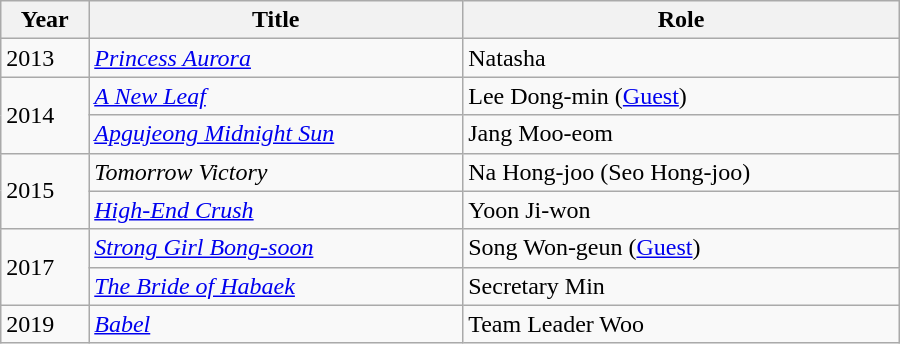<table class="wikitable" style="width:600px">
<tr>
<th>Year</th>
<th>Title</th>
<th>Role</th>
</tr>
<tr>
<td>2013</td>
<td><em><a href='#'>Princess Aurora</a></em></td>
<td>Natasha</td>
</tr>
<tr>
<td rowspan=2>2014</td>
<td><em><a href='#'>A New Leaf</a></em></td>
<td>Lee Dong-min (<a href='#'>Guest</a>)</td>
</tr>
<tr>
<td><em><a href='#'>Apgujeong Midnight Sun</a></em></td>
<td>Jang Moo-eom</td>
</tr>
<tr>
<td rowspan=2>2015</td>
<td><em>Tomorrow Victory</em></td>
<td>Na Hong-joo (Seo Hong-joo)</td>
</tr>
<tr>
<td><em><a href='#'>High-End Crush</a></em></td>
<td>Yoon Ji-won</td>
</tr>
<tr>
<td rowspan=2>2017</td>
<td><em><a href='#'>Strong Girl Bong-soon</a></em></td>
<td>Song Won-geun (<a href='#'>Guest</a>)</td>
</tr>
<tr>
<td><em><a href='#'>The Bride of Habaek</a></em></td>
<td>Secretary Min</td>
</tr>
<tr>
<td>2019</td>
<td><em><a href='#'>Babel</a></em></td>
<td>Team Leader Woo</td>
</tr>
</table>
